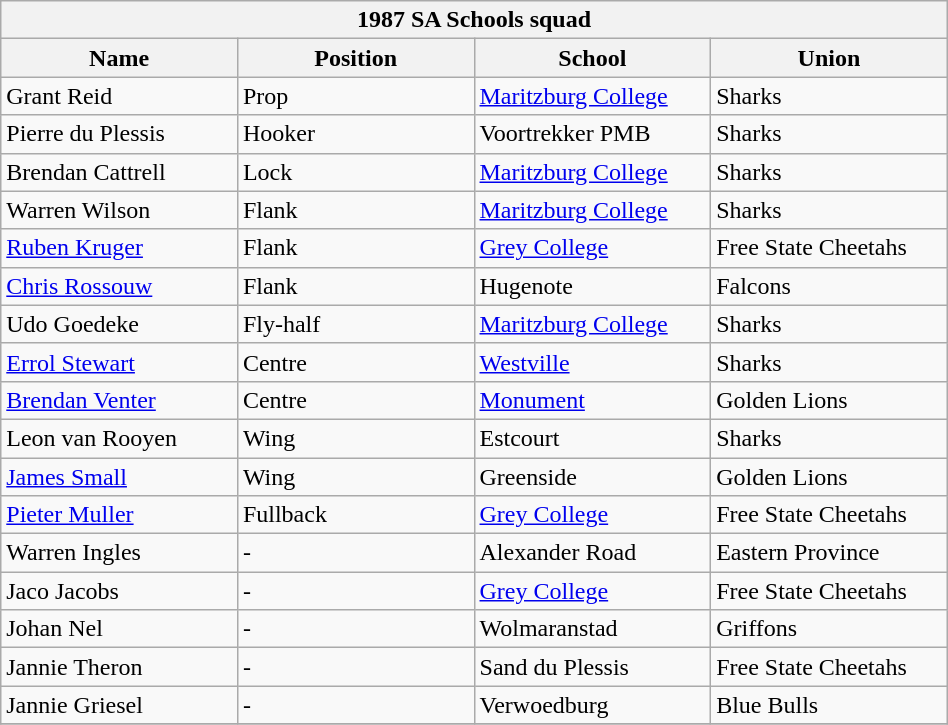<table class="wikitable" style="text-align:left; width:50%">
<tr>
<th colspan="100%">1987 SA Schools squad</th>
</tr>
<tr>
<th style="width:25%;">Name</th>
<th style="width:25%;">Position</th>
<th style="width:25%;">School</th>
<th style="width:25%;">Union</th>
</tr>
<tr>
<td>Grant Reid</td>
<td>Prop</td>
<td><a href='#'>Maritzburg College</a></td>
<td>Sharks</td>
</tr>
<tr>
<td>Pierre du Plessis</td>
<td>Hooker</td>
<td>Voortrekker PMB</td>
<td>Sharks</td>
</tr>
<tr>
<td>Brendan Cattrell</td>
<td>Lock</td>
<td><a href='#'>Maritzburg College</a></td>
<td>Sharks</td>
</tr>
<tr>
<td>Warren Wilson</td>
<td>Flank</td>
<td><a href='#'>Maritzburg College</a></td>
<td>Sharks</td>
</tr>
<tr>
<td><a href='#'>Ruben Kruger</a></td>
<td>Flank</td>
<td><a href='#'>Grey College</a></td>
<td>Free State Cheetahs</td>
</tr>
<tr>
<td><a href='#'>Chris Rossouw</a></td>
<td>Flank</td>
<td>Hugenote</td>
<td>Falcons</td>
</tr>
<tr>
<td>Udo Goedeke</td>
<td>Fly-half</td>
<td><a href='#'>Maritzburg College</a></td>
<td>Sharks</td>
</tr>
<tr>
<td><a href='#'>Errol Stewart</a></td>
<td>Centre</td>
<td><a href='#'>Westville</a></td>
<td>Sharks</td>
</tr>
<tr>
<td><a href='#'>Brendan Venter</a></td>
<td>Centre</td>
<td><a href='#'>Monument</a></td>
<td>Golden Lions</td>
</tr>
<tr>
<td>Leon van Rooyen</td>
<td>Wing</td>
<td>Estcourt</td>
<td>Sharks</td>
</tr>
<tr>
<td><a href='#'>James Small</a></td>
<td>Wing</td>
<td>Greenside</td>
<td>Golden Lions</td>
</tr>
<tr>
<td><a href='#'>Pieter Muller</a></td>
<td>Fullback</td>
<td><a href='#'>Grey College</a></td>
<td>Free State Cheetahs</td>
</tr>
<tr>
<td>Warren Ingles</td>
<td>-</td>
<td>Alexander Road</td>
<td>Eastern Province</td>
</tr>
<tr>
<td>Jaco Jacobs</td>
<td>-</td>
<td><a href='#'>Grey College</a></td>
<td>Free State Cheetahs</td>
</tr>
<tr>
<td>Johan Nel</td>
<td>-</td>
<td>Wolmaranstad</td>
<td>Griffons</td>
</tr>
<tr>
<td>Jannie Theron</td>
<td>-</td>
<td>Sand du Plessis</td>
<td>Free State Cheetahs</td>
</tr>
<tr>
<td>Jannie Griesel</td>
<td>-</td>
<td>Verwoedburg</td>
<td>Blue Bulls</td>
</tr>
<tr>
</tr>
</table>
